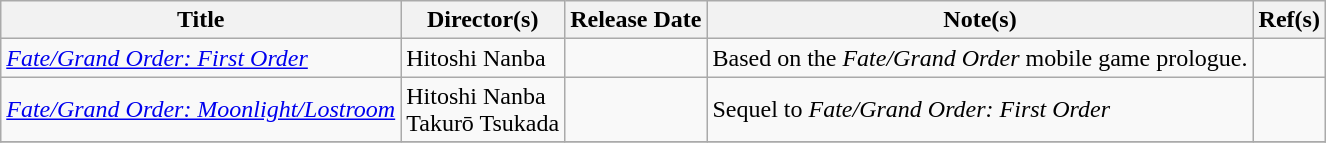<table class="wikitable sortable">
<tr>
<th scope="col">Title</th>
<th scope="col">Director(s)</th>
<th scope="col">Release Date</th>
<th scope="col" class="unsortable">Note(s)</th>
<th scope="col" class="unsortable">Ref(s)</th>
</tr>
<tr>
<td><em><a href='#'>Fate/Grand Order: First Order</a></em></td>
<td>Hitoshi Nanba</td>
<td></td>
<td>Based on the <em>Fate/Grand Order</em> mobile game prologue.</td>
<td style="text-align:center"></td>
</tr>
<tr>
<td><em><a href='#'>Fate/Grand Order: Moonlight/Lostroom</a></em></td>
<td>Hitoshi Nanba<br>Takurō Tsukada</td>
<td></td>
<td>Sequel to <em>Fate/Grand Order: First Order</em></td>
<td style="text-align:center"></td>
</tr>
<tr>
</tr>
</table>
